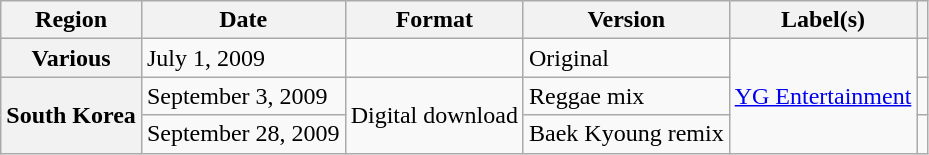<table class="wikitable plainrowheaders">
<tr>
<th>Region</th>
<th>Date</th>
<th>Format</th>
<th>Version</th>
<th>Label(s)</th>
<th></th>
</tr>
<tr>
<th scope="row">Various</th>
<td>July 1, 2009</td>
<td></td>
<td>Original</td>
<td rowspan="3"><a href='#'>YG Entertainment</a></td>
<td align="center"></td>
</tr>
<tr>
<th scope="row" rowspan="2">South Korea</th>
<td>September 3, 2009</td>
<td rowspan="2">Digital download</td>
<td>Reggae mix</td>
<td></td>
</tr>
<tr>
<td>September 28, 2009</td>
<td>Baek Kyoung remix</td>
<td></td>
</tr>
</table>
